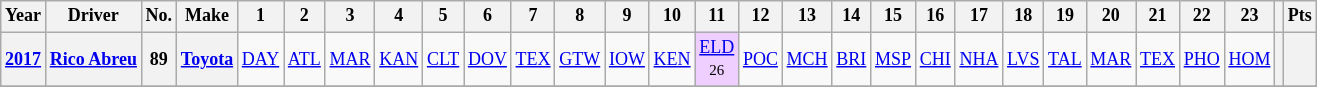<table class="wikitable" style="text-align:center; font-size:75%">
<tr>
<th>Year</th>
<th>Driver</th>
<th>No.</th>
<th>Make</th>
<th>1</th>
<th>2</th>
<th>3</th>
<th>4</th>
<th>5</th>
<th>6</th>
<th>7</th>
<th>8</th>
<th>9</th>
<th>10</th>
<th>11</th>
<th>12</th>
<th>13</th>
<th>14</th>
<th>15</th>
<th>16</th>
<th>17</th>
<th>18</th>
<th>19</th>
<th>20</th>
<th>21</th>
<th>22</th>
<th>23</th>
<th></th>
<th>Pts</th>
</tr>
<tr>
<th><a href='#'>2017</a></th>
<th><a href='#'>Rico Abreu</a></th>
<th>89</th>
<th><a href='#'>Toyota</a></th>
<td><a href='#'>DAY</a></td>
<td><a href='#'>ATL</a></td>
<td><a href='#'>MAR</a></td>
<td><a href='#'>KAN</a></td>
<td><a href='#'>CLT</a></td>
<td><a href='#'>DOV</a></td>
<td><a href='#'>TEX</a></td>
<td><a href='#'>GTW</a></td>
<td><a href='#'>IOW</a></td>
<td><a href='#'>KEN</a></td>
<td style="background:#EFCFFF;"><a href='#'>ELD</a><br><small>26</small></td>
<td><a href='#'>POC</a></td>
<td><a href='#'>MCH</a></td>
<td><a href='#'>BRI</a></td>
<td><a href='#'>MSP</a></td>
<td><a href='#'>CHI</a></td>
<td><a href='#'>NHA</a></td>
<td><a href='#'>LVS</a></td>
<td><a href='#'>TAL</a></td>
<td><a href='#'>MAR</a></td>
<td><a href='#'>TEX</a></td>
<td><a href='#'>PHO</a></td>
<td><a href='#'>HOM</a></td>
<th></th>
<th></th>
</tr>
<tr>
</tr>
</table>
